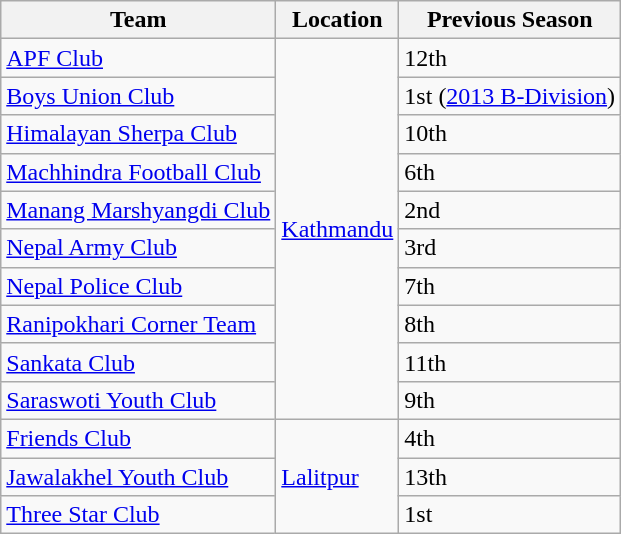<table class="wikitable sortable">
<tr>
<th>Team</th>
<th>Location</th>
<th>Previous Season</th>
</tr>
<tr>
<td><a href='#'>APF Club</a></td>
<td rowspan="10"><a href='#'>Kathmandu</a></td>
<td>12th</td>
</tr>
<tr>
<td><a href='#'>Boys Union Club</a></td>
<td>1st (<a href='#'>2013 B-Division</a>)</td>
</tr>
<tr>
<td><a href='#'>Himalayan Sherpa Club</a></td>
<td>10th</td>
</tr>
<tr>
<td><a href='#'>Machhindra Football Club</a></td>
<td>6th</td>
</tr>
<tr>
<td><a href='#'>Manang Marshyangdi Club</a></td>
<td>2nd</td>
</tr>
<tr>
<td><a href='#'>Nepal Army Club</a></td>
<td>3rd</td>
</tr>
<tr>
<td><a href='#'>Nepal Police Club</a></td>
<td>7th</td>
</tr>
<tr>
<td><a href='#'>Ranipokhari Corner Team</a></td>
<td>8th</td>
</tr>
<tr>
<td><a href='#'>Sankata Club</a></td>
<td>11th</td>
</tr>
<tr>
<td><a href='#'>Saraswoti Youth Club</a></td>
<td>9th</td>
</tr>
<tr>
<td><a href='#'>Friends Club</a></td>
<td rowspan="3"><a href='#'>Lalitpur</a></td>
<td>4th</td>
</tr>
<tr>
<td><a href='#'>Jawalakhel Youth Club</a></td>
<td>13th</td>
</tr>
<tr>
<td><a href='#'>Three Star Club</a></td>
<td>1st</td>
</tr>
</table>
